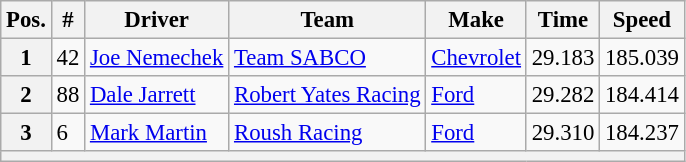<table class="wikitable" style="font-size:95%">
<tr>
<th>Pos.</th>
<th>#</th>
<th>Driver</th>
<th>Team</th>
<th>Make</th>
<th>Time</th>
<th>Speed</th>
</tr>
<tr>
<th>1</th>
<td>42</td>
<td><a href='#'>Joe Nemechek</a></td>
<td><a href='#'>Team SABCO</a></td>
<td><a href='#'>Chevrolet</a></td>
<td>29.183</td>
<td>185.039</td>
</tr>
<tr>
<th>2</th>
<td>88</td>
<td><a href='#'>Dale Jarrett</a></td>
<td><a href='#'>Robert Yates Racing</a></td>
<td><a href='#'>Ford</a></td>
<td>29.282</td>
<td>184.414</td>
</tr>
<tr>
<th>3</th>
<td>6</td>
<td><a href='#'>Mark Martin</a></td>
<td><a href='#'>Roush Racing</a></td>
<td><a href='#'>Ford</a></td>
<td>29.310</td>
<td>184.237</td>
</tr>
<tr>
<th colspan="7"></th>
</tr>
</table>
